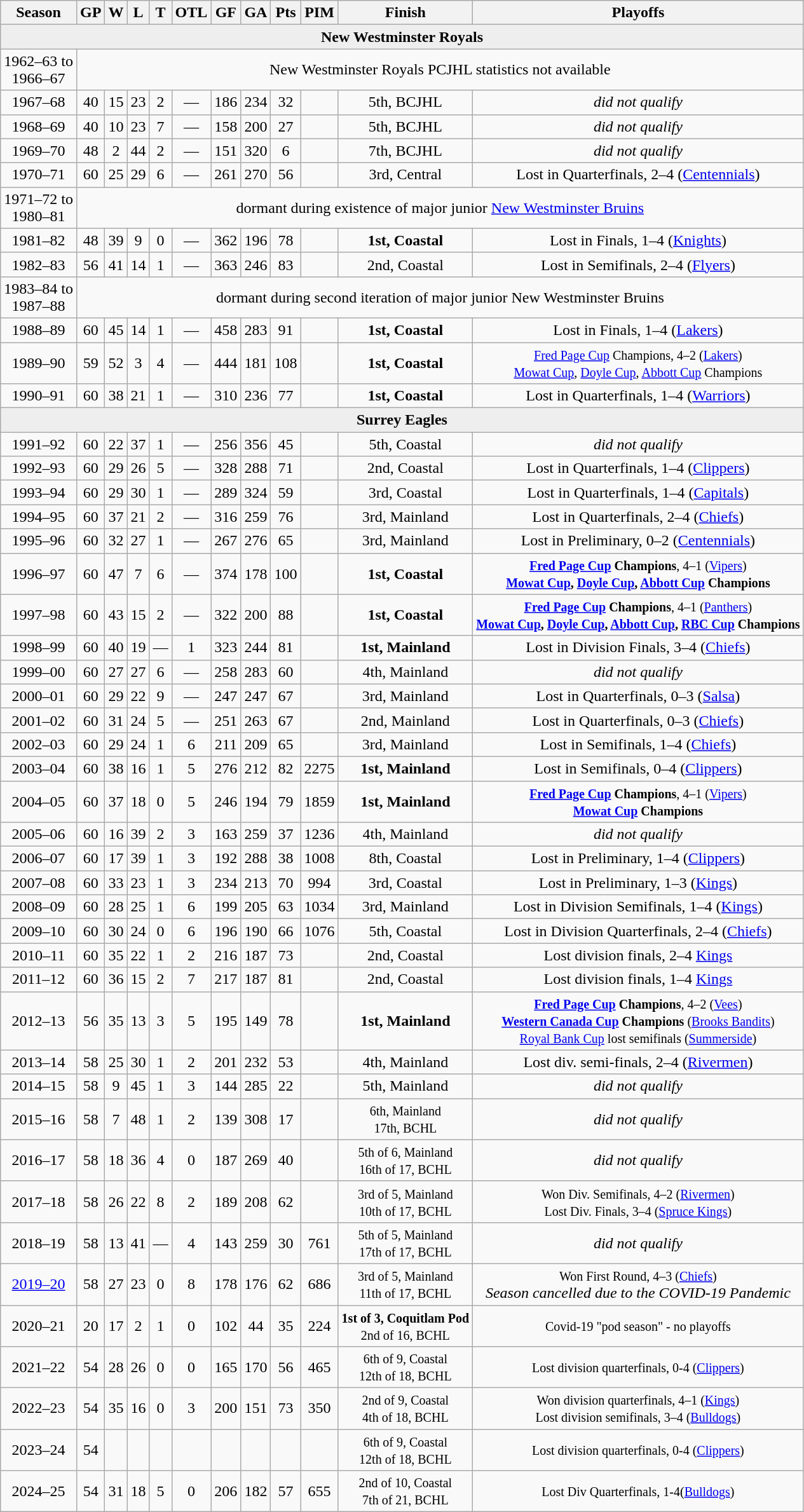<table class="wikitable" style="text-align:center">
<tr>
<th>Season</th>
<th>GP</th>
<th>W</th>
<th>L</th>
<th>T</th>
<th>OTL</th>
<th>GF</th>
<th>GA</th>
<th>Pts</th>
<th>PIM</th>
<th>Finish</th>
<th>Playoffs</th>
</tr>
<tr bgcolor="#eeeeee">
<td colspan="12"><strong>New Westminster Royals</strong></td>
</tr>
<tr>
<td>1962–63 to<br>1966–67</td>
<td colspan="11">New Westminster Royals PCJHL statistics not available</td>
</tr>
<tr>
<td>1967–68</td>
<td>40</td>
<td>15</td>
<td>23</td>
<td>2</td>
<td>—</td>
<td>186</td>
<td>234</td>
<td>32</td>
<td></td>
<td>5th, BCJHL</td>
<td><em>did not qualify</em></td>
</tr>
<tr>
<td>1968–69</td>
<td>40</td>
<td>10</td>
<td>23</td>
<td>7</td>
<td>—</td>
<td>158</td>
<td>200</td>
<td>27</td>
<td></td>
<td>5th, BCJHL</td>
<td><em>did not qualify</em></td>
</tr>
<tr>
<td>1969–70</td>
<td>48</td>
<td>2</td>
<td>44</td>
<td>2</td>
<td>—</td>
<td>151</td>
<td>320</td>
<td>6</td>
<td></td>
<td>7th, BCJHL</td>
<td><em>did not qualify</em></td>
</tr>
<tr>
<td>1970–71</td>
<td>60</td>
<td>25</td>
<td>29</td>
<td>6</td>
<td>—</td>
<td>261</td>
<td>270</td>
<td>56</td>
<td></td>
<td>3rd, Central</td>
<td>Lost in Quarterfinals, 2–4 (<a href='#'>Centennials</a>)</td>
</tr>
<tr>
<td>1971–72 to<br>1980–81</td>
<td colspan="11">dormant during existence of major junior <a href='#'>New Westminster Bruins</a></td>
</tr>
<tr>
<td>1981–82</td>
<td>48</td>
<td>39</td>
<td>9</td>
<td>0</td>
<td>—</td>
<td>362</td>
<td>196</td>
<td>78</td>
<td></td>
<td><strong>1st, Coastal</strong></td>
<td>Lost in Finals, 1–4 (<a href='#'>Knights</a>)</td>
</tr>
<tr>
<td>1982–83</td>
<td>56</td>
<td>41</td>
<td>14</td>
<td>1</td>
<td>—</td>
<td>363</td>
<td>246</td>
<td>83</td>
<td></td>
<td>2nd, Coastal</td>
<td>Lost in Semifinals, 2–4 (<a href='#'>Flyers</a>)</td>
</tr>
<tr>
<td>1983–84 to<br>1987–88</td>
<td colspan="11">dormant during second iteration of major junior New Westminster Bruins</td>
</tr>
<tr>
<td>1988–89</td>
<td>60</td>
<td>45</td>
<td>14</td>
<td>1</td>
<td>—</td>
<td>458</td>
<td>283</td>
<td>91</td>
<td></td>
<td><strong>1st, Coastal</strong></td>
<td>Lost in Finals, 1–4 (<a href='#'>Lakers</a>)</td>
</tr>
<tr>
<td>1989–90</td>
<td>59</td>
<td>52</td>
<td>3</td>
<td>4</td>
<td>—</td>
<td>444</td>
<td>181</td>
<td>108</td>
<td></td>
<td><strong>1st, Coastal</strong></td>
<td><small><a href='#'>Fred Page Cup</a> Champions, 4–2 (<a href='#'>Lakers</a>)<br><a href='#'>Mowat Cup</a>, <a href='#'>Doyle Cup</a>, <a href='#'>Abbott Cup</a> Champions</small></td>
</tr>
<tr>
<td>1990–91</td>
<td>60</td>
<td>38</td>
<td>21</td>
<td>1</td>
<td>—</td>
<td>310</td>
<td>236</td>
<td>77</td>
<td></td>
<td><strong>1st, Coastal</strong></td>
<td>Lost in Quarterfinals, 1–4 (<a href='#'>Warriors</a>)</td>
</tr>
<tr bgcolor="#eeeeee">
<td colspan="12"><strong>Surrey Eagles</strong></td>
</tr>
<tr>
<td>1991–92</td>
<td>60</td>
<td>22</td>
<td>37</td>
<td>1</td>
<td>—</td>
<td>256</td>
<td>356</td>
<td>45</td>
<td></td>
<td>5th, Coastal</td>
<td><em>did not qualify</em></td>
</tr>
<tr>
<td>1992–93</td>
<td>60</td>
<td>29</td>
<td>26</td>
<td>5</td>
<td>—</td>
<td>328</td>
<td>288</td>
<td>71</td>
<td></td>
<td>2nd, Coastal</td>
<td>Lost in Quarterfinals, 1–4 (<a href='#'>Clippers</a>)</td>
</tr>
<tr>
<td>1993–94</td>
<td>60</td>
<td>29</td>
<td>30</td>
<td>1</td>
<td>—</td>
<td>289</td>
<td>324</td>
<td>59</td>
<td></td>
<td>3rd, Coastal</td>
<td>Lost in Quarterfinals, 1–4 (<a href='#'>Capitals</a>)</td>
</tr>
<tr>
<td>1994–95</td>
<td>60</td>
<td>37</td>
<td>21</td>
<td>2</td>
<td>—</td>
<td>316</td>
<td>259</td>
<td>76</td>
<td></td>
<td>3rd, Mainland</td>
<td>Lost in Quarterfinals, 2–4 (<a href='#'>Chiefs</a>)</td>
</tr>
<tr>
<td>1995–96</td>
<td>60</td>
<td>32</td>
<td>27</td>
<td>1</td>
<td>—</td>
<td>267</td>
<td>276</td>
<td>65</td>
<td></td>
<td>3rd, Mainland</td>
<td>Lost in Preliminary, 0–2 (<a href='#'>Centennials</a>)</td>
</tr>
<tr>
<td>1996–97</td>
<td>60</td>
<td>47</td>
<td>7</td>
<td>6</td>
<td>—</td>
<td>374</td>
<td>178</td>
<td>100</td>
<td></td>
<td><strong>1st, Coastal</strong></td>
<td><small><strong><a href='#'>Fred Page Cup</a> Champions</strong>, 4–1 (<a href='#'>Vipers</a>)<br><strong><a href='#'>Mowat Cup</a>, <a href='#'>Doyle Cup</a>, <a href='#'>Abbott Cup</a> Champions</strong></small></td>
</tr>
<tr>
<td>1997–98</td>
<td>60</td>
<td>43</td>
<td>15</td>
<td>2</td>
<td>—</td>
<td>322</td>
<td>200</td>
<td>88</td>
<td></td>
<td><strong>1st, Coastal</strong></td>
<td><small><strong><a href='#'>Fred Page Cup</a> Champions</strong>, 4–1 (<a href='#'>Panthers</a>)<br><strong><a href='#'>Mowat Cup</a>, <a href='#'>Doyle Cup</a>, <a href='#'>Abbott Cup</a>, <a href='#'>RBC Cup</a> Champions</strong></small></td>
</tr>
<tr>
<td>1998–99</td>
<td>60</td>
<td>40</td>
<td>19</td>
<td>—</td>
<td>1</td>
<td>323</td>
<td>244</td>
<td>81</td>
<td></td>
<td><strong>1st, Mainland</strong></td>
<td>Lost in Division Finals, 3–4 (<a href='#'>Chiefs</a>)</td>
</tr>
<tr>
<td>1999–00</td>
<td>60</td>
<td>27</td>
<td>27</td>
<td>6</td>
<td>—</td>
<td>258</td>
<td>283</td>
<td>60</td>
<td></td>
<td>4th, Mainland</td>
<td><em>did not qualify</em></td>
</tr>
<tr>
<td>2000–01</td>
<td>60</td>
<td>29</td>
<td>22</td>
<td>9</td>
<td>—</td>
<td>247</td>
<td>247</td>
<td>67</td>
<td></td>
<td>3rd, Mainland</td>
<td>Lost in Quarterfinals, 0–3 (<a href='#'>Salsa</a>)</td>
</tr>
<tr>
<td>2001–02</td>
<td>60</td>
<td>31</td>
<td>24</td>
<td>5</td>
<td>—</td>
<td>251</td>
<td>263</td>
<td>67</td>
<td></td>
<td>2nd, Mainland</td>
<td>Lost in Quarterfinals, 0–3 (<a href='#'>Chiefs</a>)</td>
</tr>
<tr>
<td>2002–03</td>
<td>60</td>
<td>29</td>
<td>24</td>
<td>1</td>
<td>6</td>
<td>211</td>
<td>209</td>
<td>65</td>
<td></td>
<td>3rd, Mainland</td>
<td>Lost in Semifinals, 1–4 (<a href='#'>Chiefs</a>)</td>
</tr>
<tr>
<td>2003–04</td>
<td>60</td>
<td>38</td>
<td>16</td>
<td>1</td>
<td>5</td>
<td>276</td>
<td>212</td>
<td>82</td>
<td>2275</td>
<td><strong>1st, Mainland</strong></td>
<td>Lost in Semifinals, 0–4 (<a href='#'>Clippers</a>)</td>
</tr>
<tr>
<td>2004–05</td>
<td>60</td>
<td>37</td>
<td>18</td>
<td>0</td>
<td>5</td>
<td>246</td>
<td>194</td>
<td>79</td>
<td>1859</td>
<td><strong>1st, Mainland</strong></td>
<td><small><strong><a href='#'>Fred Page Cup</a> Champions</strong>, 4–1 (<a href='#'>Vipers</a>)<br><strong><a href='#'>Mowat Cup</a> Champions</strong></small></td>
</tr>
<tr>
<td>2005–06</td>
<td>60</td>
<td>16</td>
<td>39</td>
<td>2</td>
<td>3</td>
<td>163</td>
<td>259</td>
<td>37</td>
<td>1236</td>
<td>4th, Mainland</td>
<td><em>did not qualify</em></td>
</tr>
<tr>
<td>2006–07</td>
<td>60</td>
<td>17</td>
<td>39</td>
<td>1</td>
<td>3</td>
<td>192</td>
<td>288</td>
<td>38</td>
<td>1008</td>
<td>8th, Coastal</td>
<td>Lost in Preliminary, 1–4 (<a href='#'>Clippers</a>)</td>
</tr>
<tr>
<td>2007–08</td>
<td>60</td>
<td>33</td>
<td>23</td>
<td>1</td>
<td>3</td>
<td>234</td>
<td>213</td>
<td>70</td>
<td>994</td>
<td>3rd, Coastal</td>
<td>Lost in Preliminary, 1–3 (<a href='#'>Kings</a>)</td>
</tr>
<tr>
<td>2008–09</td>
<td>60</td>
<td>28</td>
<td>25</td>
<td>1</td>
<td>6</td>
<td>199</td>
<td>205</td>
<td>63</td>
<td>1034</td>
<td>3rd, Mainland</td>
<td>Lost in Division Semifinals, 1–4 (<a href='#'>Kings</a>)</td>
</tr>
<tr>
<td>2009–10</td>
<td>60</td>
<td>30</td>
<td>24</td>
<td>0</td>
<td>6</td>
<td>196</td>
<td>190</td>
<td>66</td>
<td>1076</td>
<td>5th, Coastal</td>
<td>Lost in Division Quarterfinals, 2–4 (<a href='#'>Chiefs</a>)</td>
</tr>
<tr>
<td>2010–11</td>
<td>60</td>
<td>35</td>
<td>22</td>
<td>1</td>
<td>2</td>
<td>216</td>
<td>187</td>
<td>73</td>
<td></td>
<td>2nd, Coastal</td>
<td>Lost division finals, 2–4 <a href='#'>Kings</a></td>
</tr>
<tr>
<td>2011–12</td>
<td>60</td>
<td>36</td>
<td>15</td>
<td>2</td>
<td>7</td>
<td>217</td>
<td>187</td>
<td>81</td>
<td></td>
<td>2nd, Coastal</td>
<td>Lost division finals, 1–4 <a href='#'>Kings</a></td>
</tr>
<tr>
<td>2012–13</td>
<td>56</td>
<td>35</td>
<td>13</td>
<td>3</td>
<td>5</td>
<td>195</td>
<td>149</td>
<td>78</td>
<td></td>
<td><strong>1st, Mainland</strong></td>
<td><small><strong><a href='#'>Fred Page Cup</a> Champions</strong>, 4–2 (<a href='#'>Vees</a>)<br><strong><a href='#'>Western Canada Cup</a> Champions</strong> (<a href='#'>Brooks Bandits</a>)<br> <a href='#'>Royal Bank Cup</a> lost semifinals (<a href='#'>Summerside</a>)</small></td>
</tr>
<tr>
<td>2013–14</td>
<td>58</td>
<td>25</td>
<td>30</td>
<td>1</td>
<td>2</td>
<td>201</td>
<td>232</td>
<td>53</td>
<td></td>
<td>4th, Mainland</td>
<td>Lost div. semi-finals, 2–4 (<a href='#'>Rivermen</a>)</td>
</tr>
<tr>
<td>2014–15</td>
<td>58</td>
<td>9</td>
<td>45</td>
<td>1</td>
<td>3</td>
<td>144</td>
<td>285</td>
<td>22</td>
<td></td>
<td>5th, Mainland</td>
<td><em>did not qualify</em></td>
</tr>
<tr>
<td>2015–16</td>
<td>58</td>
<td>7</td>
<td>48</td>
<td>1</td>
<td>2</td>
<td>139</td>
<td>308</td>
<td>17</td>
<td></td>
<td><small>6th, Mainland<br>17th, BCHL</small></td>
<td><em>did not qualify</em></td>
</tr>
<tr>
<td>2016–17</td>
<td>58</td>
<td>18</td>
<td>36</td>
<td>4</td>
<td>0</td>
<td>187</td>
<td>269</td>
<td>40</td>
<td></td>
<td><small>5th of 6, Mainland<br>16th of 17, BCHL</small></td>
<td><em>did not qualify</em></td>
</tr>
<tr>
<td>2017–18</td>
<td>58</td>
<td>26</td>
<td>22</td>
<td>8</td>
<td>2</td>
<td>189</td>
<td>208</td>
<td>62</td>
<td></td>
<td><small>3rd of 5, Mainland<br>10th of 17, BCHL</small></td>
<td><small>Won Div. Semifinals, 4–2 (<a href='#'>Rivermen</a>)<br>Lost Div. Finals, 3–4 (<a href='#'>Spruce Kings</a>)</small></td>
</tr>
<tr>
<td>2018–19</td>
<td>58</td>
<td>13</td>
<td>41</td>
<td>—</td>
<td>4</td>
<td>143</td>
<td>259</td>
<td>30</td>
<td>761</td>
<td><small>5th of 5, Mainland<br>17th of 17, BCHL</small></td>
<td><em>did not qualify</em></td>
</tr>
<tr>
<td><a href='#'>2019–20</a></td>
<td>58</td>
<td>27</td>
<td>23</td>
<td>0</td>
<td>8</td>
<td>178</td>
<td>176</td>
<td>62</td>
<td>686</td>
<td><small>3rd of 5, Mainland<br>11th of 17, BCHL</small></td>
<td><small>Won First Round, 4–3 (<a href='#'>Chiefs</a>)</small><br><em>Season cancelled due to the COVID-19 Pandemic</em></td>
</tr>
<tr>
<td>2020–21</td>
<td>20</td>
<td>17</td>
<td>2</td>
<td>1</td>
<td>0</td>
<td>102</td>
<td>44</td>
<td>35</td>
<td>224</td>
<td><small><strong>1st of 3, Coquitlam Pod</strong><br>2nd of 16, BCHL</small></td>
<td><small>Covid-19 "pod season" - no playoffs</small></td>
</tr>
<tr>
<td>2021–22</td>
<td>54</td>
<td>28</td>
<td>26</td>
<td>0</td>
<td>0</td>
<td>165</td>
<td>170</td>
<td>56</td>
<td>465</td>
<td><small>6th of 9, Coastal<br>12th of 18, BCHL</small></td>
<td><small>Lost division quarterfinals, 0-4 (<a href='#'>Clippers</a>)</small></td>
</tr>
<tr>
<td>2022–23</td>
<td>54</td>
<td>35</td>
<td>16</td>
<td>0</td>
<td>3</td>
<td>200</td>
<td>151</td>
<td>73</td>
<td>350</td>
<td><small>2nd of 9, Coastal<br>4th of 18, BCHL</small></td>
<td><small>Won division quarterfinals, 4–1 (<a href='#'>Kings</a>)<br>Lost division semifinals, 3–4 (<a href='#'>Bulldogs</a>)</small></td>
</tr>
<tr>
<td>2023–24</td>
<td>54</td>
<td></td>
<td></td>
<td></td>
<td></td>
<td></td>
<td></td>
<td></td>
<td></td>
<td><small>6th of 9, Coastal<br>12th of 18, BCHL</small></td>
<td><small>Lost division quarterfinals, 0-4 (<a href='#'>Clippers</a>)</small></td>
</tr>
<tr>
<td>2024–25</td>
<td>54</td>
<td>31</td>
<td>18</td>
<td>5</td>
<td>0</td>
<td>206</td>
<td>182</td>
<td>57</td>
<td>655</td>
<td><small>2nd of 10, Coastal<br>7th of 21, BCHL</small></td>
<td><small>Lost Div Quarterfinals, 1-4(<a href='#'>Bulldogs</a>)</small></td>
</tr>
</table>
